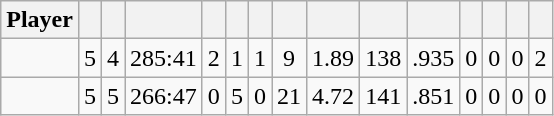<table class="wikitable sortable" style="text-align:center;">
<tr>
<th>Player</th>
<th></th>
<th></th>
<th></th>
<th></th>
<th></th>
<th></th>
<th></th>
<th></th>
<th></th>
<th></th>
<th></th>
<th></th>
<th></th>
<th></th>
</tr>
<tr>
<td></td>
<td>5</td>
<td>4</td>
<td>285:41</td>
<td>2</td>
<td>1</td>
<td>1</td>
<td>9</td>
<td>1.89</td>
<td>138</td>
<td>.935</td>
<td>0</td>
<td>0</td>
<td>0</td>
<td>2</td>
</tr>
<tr>
<td></td>
<td>5</td>
<td>5</td>
<td>266:47</td>
<td>0</td>
<td>5</td>
<td>0</td>
<td>21</td>
<td>4.72</td>
<td>141</td>
<td>.851</td>
<td>0</td>
<td>0</td>
<td>0</td>
<td>0</td>
</tr>
</table>
